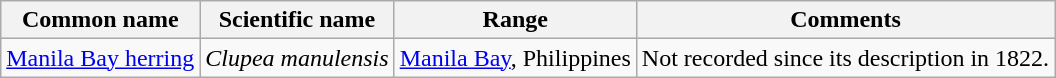<table class="wikitable">
<tr>
<th>Common name</th>
<th>Scientific name</th>
<th>Range</th>
<th class="unsortable">Comments</th>
</tr>
<tr>
<td><a href='#'>Manila Bay herring</a></td>
<td><em>Clupea manulensis</em></td>
<td><a href='#'>Manila Bay</a>, Philippines</td>
<td>Not recorded since its description in 1822.</td>
</tr>
</table>
